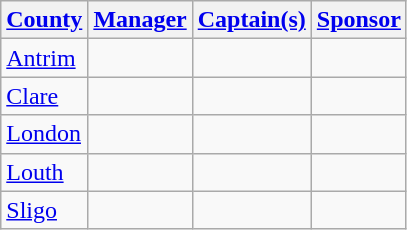<table class="wikitable sortable" style="text-align:center">
<tr>
<th><a href='#'>County</a></th>
<th><a href='#'>Manager</a></th>
<th><a href='#'>Captain(s)</a></th>
<th><a href='#'>Sponsor</a></th>
</tr>
<tr>
<td style="text-align:left"> <a href='#'>Antrim</a></td>
<td></td>
<td></td>
<td></td>
</tr>
<tr>
<td style="text-align:left"> <a href='#'>Clare</a></td>
<td></td>
<td></td>
<td></td>
</tr>
<tr>
<td style="text-align:left"> <a href='#'>London</a></td>
<td></td>
<td></td>
<td></td>
</tr>
<tr>
<td style="text-align:left"> <a href='#'>Louth</a></td>
<td></td>
<td></td>
<td></td>
</tr>
<tr>
<td style="text-align:left"> <a href='#'>Sligo</a></td>
<td></td>
<td></td>
<td></td>
</tr>
</table>
